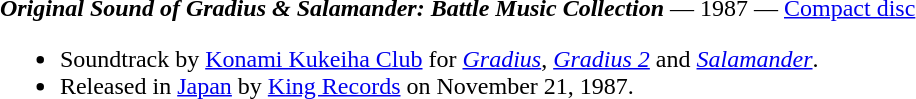<table class="toccolours" style="margin: 0 auto; width: 95%;">
<tr style="vertical-align: top;">
<td width="100%"><strong><em>Original Sound of Gradius & Salamander: Battle Music Collection</em></strong> — 1987 — <a href='#'>Compact disc</a><br><ul><li>Soundtrack by <a href='#'>Konami Kukeiha Club</a> for <em><a href='#'>Gradius</a></em>, <em><a href='#'>Gradius 2</a></em> and <em><a href='#'>Salamander</a></em>.</li><li>Released in <a href='#'>Japan</a> by <a href='#'>King Records</a> on November 21, 1987.</li></ul></td>
</tr>
</table>
